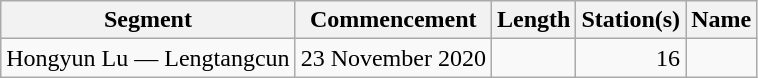<table class="wikitable" style="border-collapse: collapse; text-align: right;">
<tr>
<th>Segment</th>
<th>Commencement</th>
<th>Length</th>
<th>Station(s)</th>
<th>Name</th>
</tr>
<tr>
<td style="text-align: left;">Hongyun Lu — Lengtangcun</td>
<td>23 November 2020</td>
<td></td>
<td>16</td>
<td style="text-align: left;"></td>
</tr>
</table>
